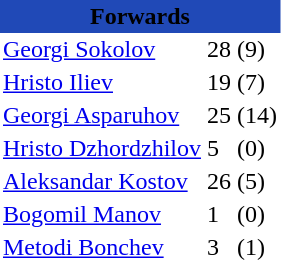<table class="toccolours" border="0" cellpadding="2" cellspacing="0" align="left" style="margin:0.5em;">
<tr>
<th colspan="4" align="center" bgcolor="#2049B7"><span>Forwards</span></th>
</tr>
<tr>
<td> <a href='#'>Georgi Sokolov</a></td>
<td>28</td>
<td>(9)</td>
</tr>
<tr>
<td> <a href='#'>Hristo Iliev</a></td>
<td>19</td>
<td>(7)</td>
</tr>
<tr>
<td> <a href='#'>Georgi Asparuhov</a></td>
<td>25</td>
<td>(14)</td>
</tr>
<tr>
<td> <a href='#'>Hristo Dzhordzhilov</a></td>
<td>5</td>
<td>(0)</td>
</tr>
<tr>
<td> <a href='#'>Aleksandar Kostov</a></td>
<td>26</td>
<td>(5)</td>
</tr>
<tr>
<td> <a href='#'>Bogomil Manov</a></td>
<td>1</td>
<td>(0)</td>
</tr>
<tr>
<td> <a href='#'>Metodi Bonchev</a></td>
<td>3</td>
<td>(1)</td>
</tr>
<tr>
</tr>
</table>
